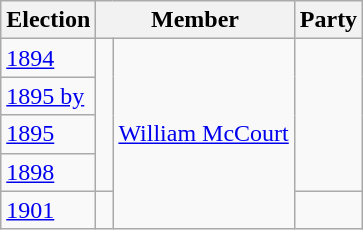<table class="wikitable">
<tr>
<th>Election</th>
<th colspan="2">Member</th>
<th>Party</th>
</tr>
<tr>
<td><a href='#'>1894</a></td>
<td rowspan="4" > </td>
<td rowspan="5"><a href='#'>William McCourt</a></td>
<td rowspan="4"></td>
</tr>
<tr>
<td><a href='#'>1895 by</a></td>
</tr>
<tr>
<td><a href='#'>1895</a></td>
</tr>
<tr>
<td><a href='#'>1898</a></td>
</tr>
<tr>
<td><a href='#'>1901</a></td>
<td> </td>
<td></td>
</tr>
</table>
